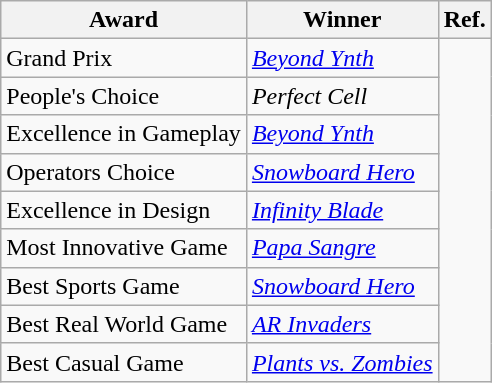<table class="wikitable">
<tr>
<th>Award</th>
<th>Winner</th>
<th>Ref.</th>
</tr>
<tr>
<td>Grand Prix</td>
<td><em><a href='#'>Beyond Ynth</a></em></td>
<td rowspan="9"></td>
</tr>
<tr>
<td>People's Choice</td>
<td><em>Perfect Cell</em></td>
</tr>
<tr>
<td>Excellence in Gameplay</td>
<td><em><a href='#'>Beyond Ynth</a></em></td>
</tr>
<tr>
<td>Operators Choice</td>
<td><em><a href='#'>Snowboard Hero</a></em></td>
</tr>
<tr>
<td>Excellence in Design</td>
<td><em><a href='#'>Infinity Blade</a></em></td>
</tr>
<tr>
<td>Most Innovative Game</td>
<td><em><a href='#'>Papa Sangre</a></em></td>
</tr>
<tr>
<td>Best Sports Game</td>
<td><em><a href='#'>Snowboard Hero</a></em></td>
</tr>
<tr>
<td>Best Real World Game</td>
<td><em><a href='#'>AR Invaders</a></em></td>
</tr>
<tr>
<td>Best Casual Game</td>
<td><em><a href='#'>Plants vs. Zombies</a></em></td>
</tr>
</table>
